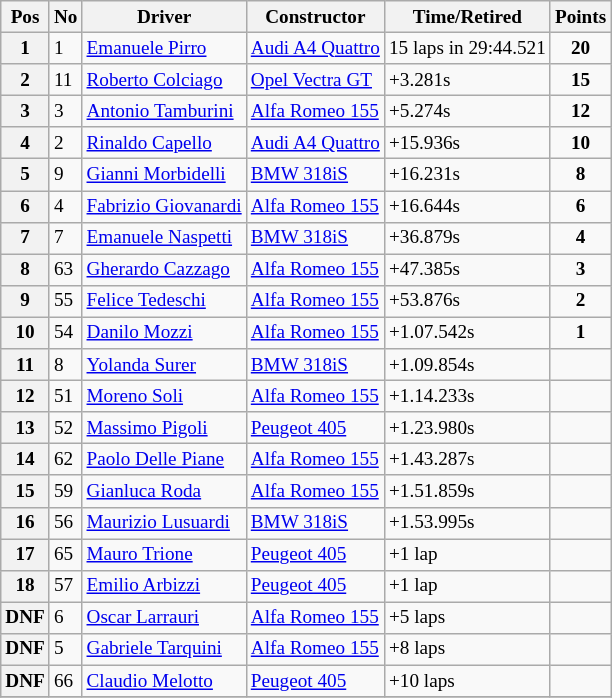<table class="wikitable" style="font-size: 80%;">
<tr>
<th>Pos</th>
<th>No</th>
<th>Driver</th>
<th>Constructor</th>
<th>Time/Retired</th>
<th>Points</th>
</tr>
<tr>
<th>1</th>
<td>1</td>
<td> <a href='#'>Emanuele Pirro</a></td>
<td><a href='#'>Audi A4 Quattro</a></td>
<td>15 laps in 29:44.521</td>
<td align=center><strong>20</strong></td>
</tr>
<tr>
<th>2</th>
<td>11</td>
<td> <a href='#'>Roberto Colciago</a></td>
<td><a href='#'> Opel Vectra GT</a></td>
<td>+3.281s</td>
<td align=center><strong>15</strong></td>
</tr>
<tr>
<th>3</th>
<td>3</td>
<td> <a href='#'>Antonio Tamburini</a></td>
<td><a href='#'>Alfa Romeo 155</a></td>
<td>+5.274s</td>
<td align=center><strong>12</strong></td>
</tr>
<tr>
<th>4</th>
<td>2</td>
<td> <a href='#'>Rinaldo Capello</a></td>
<td><a href='#'>Audi A4 Quattro</a></td>
<td>+15.936s</td>
<td align=center><strong>10</strong></td>
</tr>
<tr>
<th>5</th>
<td>9</td>
<td> <a href='#'>Gianni Morbidelli</a></td>
<td><a href='#'>BMW 318iS</a></td>
<td>+16.231s</td>
<td align=center><strong>8</strong></td>
</tr>
<tr>
<th>6</th>
<td>4</td>
<td> <a href='#'>Fabrizio Giovanardi</a></td>
<td><a href='#'>Alfa Romeo 155</a></td>
<td>+16.644s</td>
<td align=center><strong>6</strong></td>
</tr>
<tr>
<th>7</th>
<td>7</td>
<td> <a href='#'>Emanuele Naspetti</a></td>
<td><a href='#'>BMW 318iS</a></td>
<td>+36.879s</td>
<td align=center><strong>4</strong></td>
</tr>
<tr>
<th>8</th>
<td>63</td>
<td> <a href='#'>Gherardo Cazzago</a></td>
<td><a href='#'>Alfa Romeo 155</a></td>
<td>+47.385s</td>
<td align=center><strong>3</strong></td>
</tr>
<tr>
<th>9</th>
<td>55</td>
<td> <a href='#'>Felice Tedeschi</a></td>
<td><a href='#'>Alfa Romeo 155</a></td>
<td>+53.876s</td>
<td align=center><strong>2</strong></td>
</tr>
<tr>
<th>10</th>
<td>54</td>
<td> <a href='#'>Danilo Mozzi</a></td>
<td><a href='#'>Alfa Romeo 155</a></td>
<td>+1.07.542s</td>
<td align=center><strong>1</strong></td>
</tr>
<tr>
<th>11</th>
<td>8</td>
<td> <a href='#'>Yolanda Surer</a></td>
<td><a href='#'>BMW 318iS</a></td>
<td>+1.09.854s</td>
<td></td>
</tr>
<tr>
<th>12</th>
<td>51</td>
<td> <a href='#'>Moreno Soli</a></td>
<td><a href='#'>Alfa Romeo 155</a></td>
<td>+1.14.233s</td>
<td></td>
</tr>
<tr>
<th>13</th>
<td>52</td>
<td> <a href='#'>Massimo Pigoli</a></td>
<td><a href='#'>Peugeot 405</a></td>
<td>+1.23.980s</td>
<td></td>
</tr>
<tr>
<th>14</th>
<td>62</td>
<td> <a href='#'>Paolo Delle Piane</a></td>
<td><a href='#'>Alfa Romeo 155</a></td>
<td>+1.43.287s</td>
<td></td>
</tr>
<tr>
<th>15</th>
<td>59</td>
<td> <a href='#'>Gianluca Roda</a></td>
<td><a href='#'>Alfa Romeo 155</a></td>
<td>+1.51.859s</td>
<td></td>
</tr>
<tr>
<th>16</th>
<td>56</td>
<td> <a href='#'>Maurizio Lusuardi</a></td>
<td><a href='#'>BMW 318iS</a></td>
<td>+1.53.995s</td>
<td></td>
</tr>
<tr>
<th>17</th>
<td>65</td>
<td> <a href='#'>Mauro Trione</a></td>
<td><a href='#'>Peugeot 405</a></td>
<td>+1 lap</td>
<td></td>
</tr>
<tr>
<th>18</th>
<td>57</td>
<td> <a href='#'>Emilio Arbizzi</a></td>
<td><a href='#'>Peugeot 405</a></td>
<td>+1 lap</td>
<td></td>
</tr>
<tr>
<th>DNF</th>
<td>6</td>
<td> <a href='#'>Oscar Larrauri</a></td>
<td><a href='#'>Alfa Romeo 155</a></td>
<td>+5 laps</td>
<td></td>
</tr>
<tr>
<th>DNF</th>
<td>5</td>
<td> <a href='#'>Gabriele Tarquini</a></td>
<td><a href='#'>Alfa Romeo 155</a></td>
<td>+8 laps</td>
<td></td>
</tr>
<tr>
<th>DNF</th>
<td>66</td>
<td> <a href='#'>Claudio Melotto</a></td>
<td><a href='#'>Peugeot 405</a></td>
<td>+10 laps</td>
<td></td>
</tr>
<tr>
</tr>
</table>
